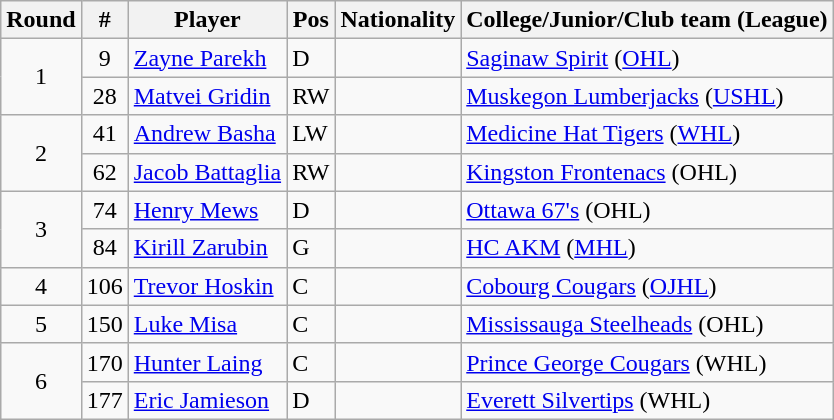<table class="wikitable">
<tr>
<th>Round</th>
<th>#</th>
<th>Player</th>
<th>Pos</th>
<th>Nationality</th>
<th>College/Junior/Club team (League)</th>
</tr>
<tr>
<td rowspan=2 style="text-align:center;">1</td>
<td style="text-align:center;">9</td>
<td><a href='#'>Zayne Parekh</a></td>
<td>D</td>
<td></td>
<td><a href='#'>Saginaw Spirit</a> (<a href='#'>OHL</a>)</td>
</tr>
<tr>
<td style="text-align:center;">28</td>
<td><a href='#'>Matvei Gridin</a></td>
<td>RW</td>
<td></td>
<td><a href='#'>Muskegon Lumberjacks</a> (<a href='#'>USHL</a>)</td>
</tr>
<tr>
<td rowspan=2 style="text-align:center;">2</td>
<td style="text-align:center;">41</td>
<td><a href='#'>Andrew Basha</a></td>
<td>LW</td>
<td></td>
<td><a href='#'>Medicine Hat Tigers</a> (<a href='#'>WHL</a>)</td>
</tr>
<tr>
<td style="text-align:center;">62</td>
<td><a href='#'>Jacob Battaglia</a></td>
<td>RW</td>
<td></td>
<td><a href='#'>Kingston Frontenacs</a> (OHL)</td>
</tr>
<tr>
<td rowspan=2 style="text-align:center;">3</td>
<td style="text-align:center;">74</td>
<td><a href='#'>Henry Mews</a></td>
<td>D</td>
<td></td>
<td><a href='#'>Ottawa 67's</a> (OHL)</td>
</tr>
<tr>
<td style="text-align:center;">84</td>
<td><a href='#'>Kirill Zarubin</a></td>
<td>G</td>
<td></td>
<td><a href='#'>HC AKM</a> (<a href='#'>MHL</a>)</td>
</tr>
<tr>
<td style="text-align:center;">4</td>
<td style="text-align:center;">106</td>
<td><a href='#'>Trevor Hoskin</a></td>
<td>C</td>
<td></td>
<td><a href='#'>Cobourg Cougars</a> (<a href='#'>OJHL</a>)</td>
</tr>
<tr>
<td style="text-align:center;">5</td>
<td style="text-align:center;">150</td>
<td><a href='#'>Luke Misa</a></td>
<td>C</td>
<td></td>
<td><a href='#'>Mississauga Steelheads</a> (OHL)</td>
</tr>
<tr>
<td rowspan=2 style="text-align:center;">6</td>
<td style="text-align:center;">170</td>
<td><a href='#'>Hunter Laing</a></td>
<td>C</td>
<td></td>
<td><a href='#'>Prince George Cougars</a> (WHL)</td>
</tr>
<tr>
<td style="text-align:center;">177</td>
<td><a href='#'>Eric Jamieson</a></td>
<td>D</td>
<td></td>
<td><a href='#'>Everett Silvertips</a> (WHL)</td>
</tr>
</table>
